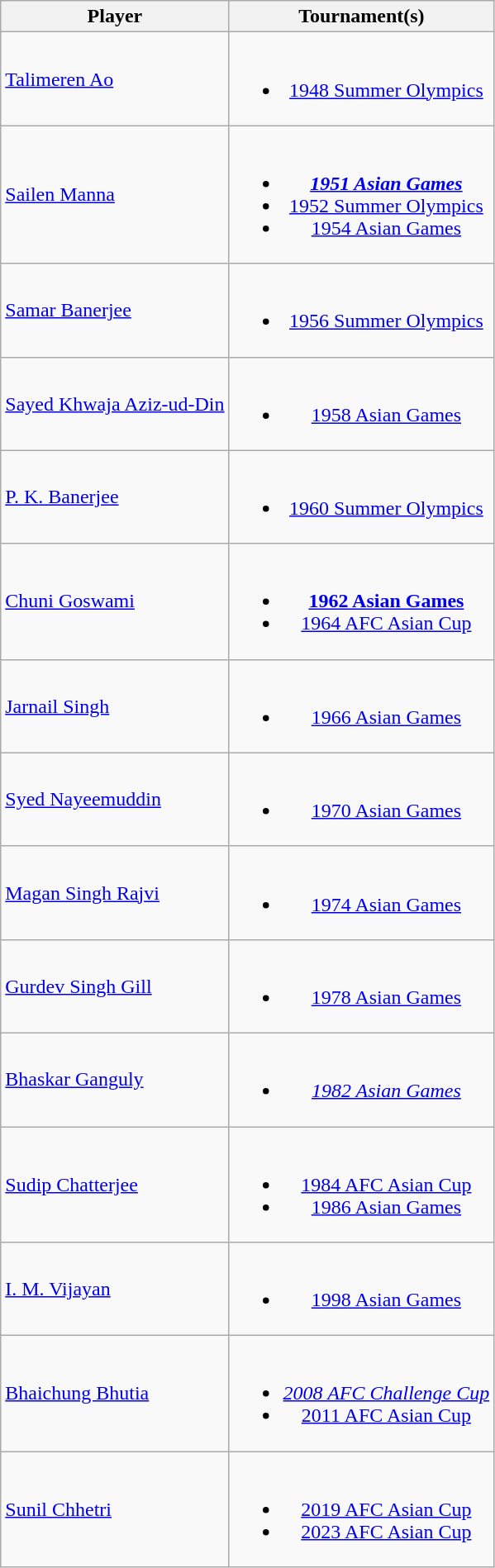<table class="wikitable" style="text-align: center;">
<tr>
<th>Player</th>
<th>Tournament(s)</th>
</tr>
<tr>
<td style="text-align:left;"><a href='#'>Talimeren Ao</a></td>
<td><br><ul><li><a href='#'>1948 Summer Olympics</a></li></ul></td>
</tr>
<tr>
<td style="text-align:left;"><a href='#'>Sailen Manna</a></td>
<td><br><ul><li><strong><em><a href='#'>1951 Asian Games</a></em></strong></li><li><a href='#'>1952 Summer Olympics</a></li><li><a href='#'>1954 Asian Games</a></li></ul></td>
</tr>
<tr>
<td style="text-align:left;"><a href='#'>Samar Banerjee</a></td>
<td><br><ul><li><a href='#'>1956 Summer Olympics</a></li></ul></td>
</tr>
<tr>
<td style="text-align:left;"><a href='#'>Sayed Khwaja Aziz-ud-Din</a></td>
<td><br><ul><li><a href='#'>1958 Asian Games</a></li></ul></td>
</tr>
<tr>
<td style="text-align:left;"><a href='#'>P. K. Banerjee</a></td>
<td><br><ul><li><a href='#'>1960 Summer Olympics</a></li></ul></td>
</tr>
<tr>
<td style="text-align:left;"><a href='#'>Chuni Goswami</a></td>
<td><br><ul><li><strong><a href='#'>1962 Asian Games</a></strong></li><li><a href='#'>1964 AFC Asian Cup</a></li></ul></td>
</tr>
<tr>
<td style="text-align:left;"><a href='#'>Jarnail Singh</a></td>
<td><br><ul><li><a href='#'>1966 Asian Games</a></li></ul></td>
</tr>
<tr>
<td style="text-align:left;"><a href='#'>Syed Nayeemuddin</a></td>
<td><br><ul><li><a href='#'>1970 Asian Games</a></li></ul></td>
</tr>
<tr>
<td style="text-align:left;"><a href='#'>Magan Singh Rajvi</a></td>
<td><br><ul><li><a href='#'>1974 Asian Games</a></li></ul></td>
</tr>
<tr>
<td style="text-align:left;"><a href='#'>Gurdev Singh Gill</a></td>
<td><br><ul><li><a href='#'>1978 Asian Games</a></li></ul></td>
</tr>
<tr>
<td style="text-align:left;"><a href='#'>Bhaskar Ganguly</a></td>
<td><br><ul><li><em><a href='#'>1982 Asian Games</a></em></li></ul></td>
</tr>
<tr>
<td style="text-align:left;"><a href='#'>Sudip Chatterjee</a></td>
<td><br><ul><li><a href='#'>1984 AFC Asian Cup</a></li><li><a href='#'>1986 Asian Games</a></li></ul></td>
</tr>
<tr>
<td style="text-align:left;"><a href='#'>I. M. Vijayan</a></td>
<td><br><ul><li><a href='#'>1998 Asian Games</a></li></ul></td>
</tr>
<tr>
<td style="text-align:left;"><a href='#'>Bhaichung Bhutia</a></td>
<td><br><ul><li><em><a href='#'>2008 AFC Challenge Cup</a></em></li><li><a href='#'>2011 AFC Asian Cup</a></li></ul></td>
</tr>
<tr>
<td style="text-align:left;"><a href='#'>Sunil Chhetri</a></td>
<td><br><ul><li><a href='#'>2019 AFC Asian Cup</a></li><li><a href='#'>2023 AFC Asian Cup</a></li></ul></td>
</tr>
</table>
